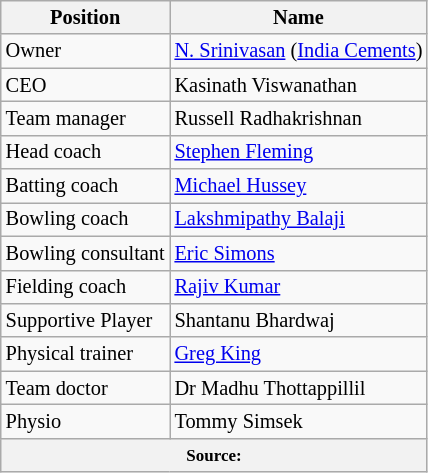<table class="wikitable"  style="font-size:85%;">
<tr>
<th>Position</th>
<th>Name</th>
</tr>
<tr>
<td>Owner</td>
<td><a href='#'>N. Srinivasan</a> (<a href='#'>India Cements</a>)</td>
</tr>
<tr>
<td>CEO</td>
<td>Kasinath Viswanathan</td>
</tr>
<tr>
<td>Team manager</td>
<td>Russell Radhakrishnan</td>
</tr>
<tr>
<td>Head coach</td>
<td><a href='#'>Stephen Fleming</a></td>
</tr>
<tr>
<td>Batting coach</td>
<td><a href='#'>Michael Hussey</a></td>
</tr>
<tr>
<td>Bowling coach</td>
<td><a href='#'>Lakshmipathy Balaji</a></td>
</tr>
<tr>
<td>Bowling consultant</td>
<td><a href='#'>Eric Simons</a></td>
</tr>
<tr>
<td>Fielding coach</td>
<td><a href='#'>Rajiv Kumar</a></td>
</tr>
<tr>
<td>Supportive Player</td>
<td>Shantanu Bhardwaj</td>
</tr>
<tr>
<td>Physical trainer</td>
<td><a href='#'>Greg King</a></td>
</tr>
<tr>
<td>Team doctor</td>
<td>Dr Madhu Thottappillil</td>
</tr>
<tr>
<td>Physio</td>
<td>Tommy Simsek</td>
</tr>
<tr>
<th colspan="2" style="text-align:center;"><small>Source:</small></th>
</tr>
</table>
